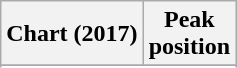<table class="wikitable sortable">
<tr>
<th>Chart (2017)</th>
<th>Peak<br>position</th>
</tr>
<tr>
</tr>
<tr>
</tr>
</table>
